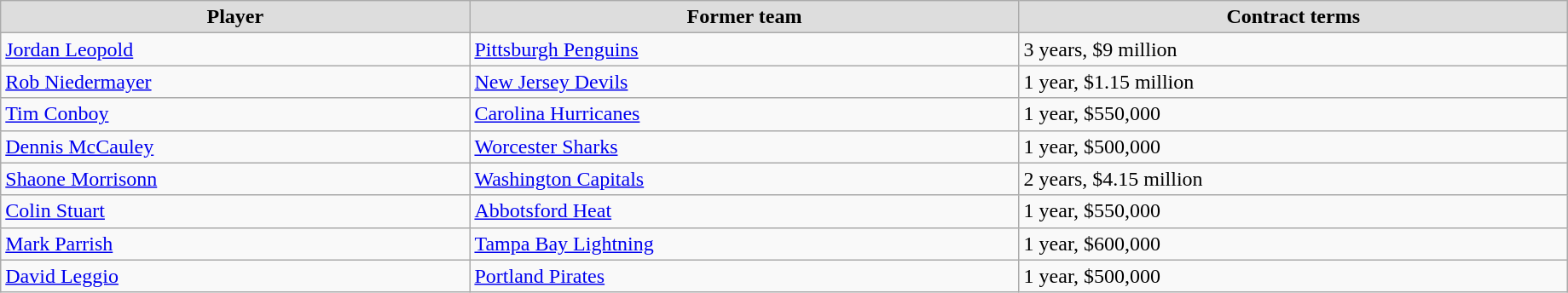<table class="wikitable" width=97%>
<tr align="center" bgcolor="#dddddd">
<td><strong>Player</strong></td>
<td><strong>Former team</strong></td>
<td><strong>Contract terms</strong></td>
</tr>
<tr>
<td><a href='#'>Jordan Leopold</a></td>
<td><a href='#'>Pittsburgh Penguins</a></td>
<td>3 years, $9 million</td>
</tr>
<tr>
<td><a href='#'>Rob Niedermayer</a></td>
<td><a href='#'>New Jersey Devils</a></td>
<td>1 year, $1.15 million</td>
</tr>
<tr>
<td><a href='#'>Tim Conboy</a></td>
<td><a href='#'>Carolina Hurricanes</a></td>
<td>1 year, $550,000</td>
</tr>
<tr>
<td><a href='#'>Dennis McCauley</a></td>
<td><a href='#'>Worcester Sharks</a></td>
<td>1 year, $500,000</td>
</tr>
<tr>
<td><a href='#'>Shaone Morrisonn</a></td>
<td><a href='#'>Washington Capitals</a></td>
<td>2 years, $4.15 million</td>
</tr>
<tr>
<td><a href='#'>Colin Stuart</a></td>
<td><a href='#'>Abbotsford Heat</a></td>
<td>1 year, $550,000</td>
</tr>
<tr>
<td><a href='#'>Mark Parrish</a></td>
<td><a href='#'>Tampa Bay Lightning</a></td>
<td>1 year, $600,000</td>
</tr>
<tr>
<td><a href='#'>David Leggio</a></td>
<td><a href='#'>Portland Pirates</a></td>
<td>1 year, $500,000</td>
</tr>
</table>
